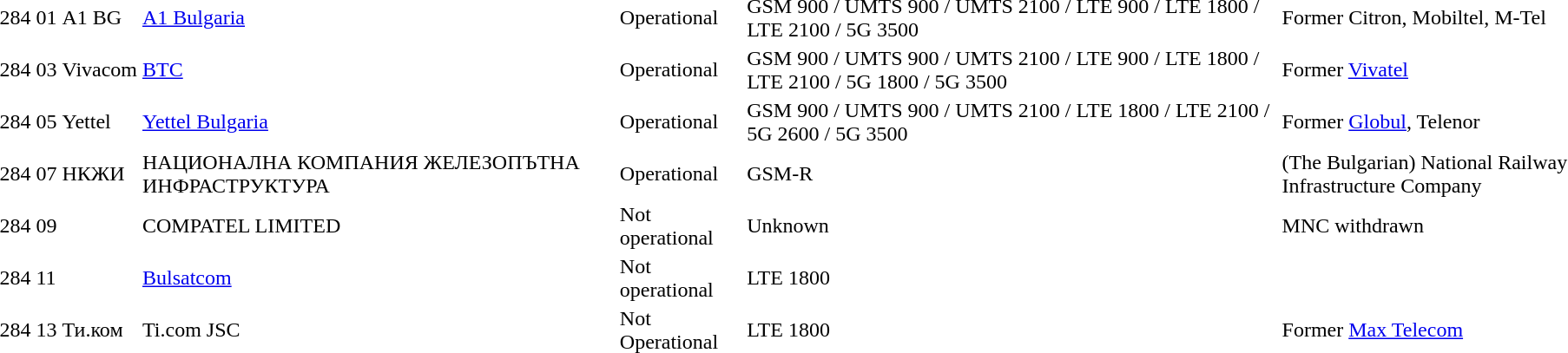<table>
<tr>
<td>284</td>
<td>01</td>
<td>A1 BG</td>
<td><a href='#'>A1 Bulgaria</a></td>
<td>Operational</td>
<td>GSM 900 / UMTS 900 / UMTS 2100 / LTE 900 / LTE 1800 / LTE 2100 / 5G 3500</td>
<td>Former Citron, Mobiltel, M-Tel</td>
</tr>
<tr>
<td>284</td>
<td>03</td>
<td>Vivacom</td>
<td><a href='#'>BTC</a></td>
<td>Operational</td>
<td>GSM 900 / UMTS 900 / UMTS 2100 / LTE 900 / LTE 1800 / LTE 2100 / 5G 1800 / 5G 3500</td>
<td>Former <a href='#'>Vivatel</a></td>
</tr>
<tr>
<td>284</td>
<td>05</td>
<td>Yettel</td>
<td><a href='#'>Yettel Bulgaria</a></td>
<td>Operational</td>
<td>GSM 900 / UMTS 900 / UMTS 2100 / LTE 1800 / LTE 2100 / 5G 2600 / 5G 3500</td>
<td>Former <a href='#'>Globul</a>, Telenor</td>
</tr>
<tr>
<td>284</td>
<td>07</td>
<td>НКЖИ</td>
<td>НАЦИОНАЛНА КОМПАНИЯ ЖЕЛЕЗОПЪТНА ИНФРАСТРУКТУРА</td>
<td>Operational</td>
<td>GSM-R</td>
<td>(The Bulgarian) National Railway Infrastructure Company</td>
</tr>
<tr>
<td>284</td>
<td>09</td>
<td></td>
<td>COMPATEL LIMITED</td>
<td>Not operational</td>
<td>Unknown</td>
<td>MNC withdrawn</td>
</tr>
<tr>
<td>284</td>
<td>11</td>
<td></td>
<td><a href='#'>Bulsatcom</a></td>
<td>Not operational</td>
<td>LTE 1800</td>
<td></td>
</tr>
<tr>
<td>284</td>
<td>13</td>
<td>Ти.ком</td>
<td>Ti.com JSC</td>
<td>Not Operational</td>
<td>LTE 1800</td>
<td>Former <a href='#'>Max Telecom</a></td>
</tr>
</table>
